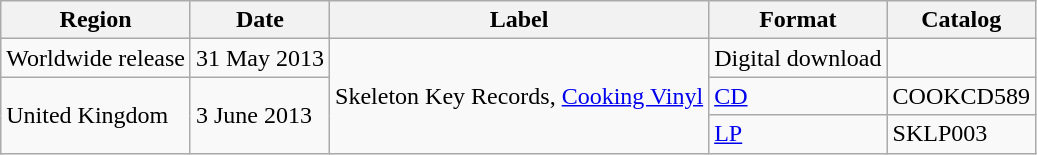<table class="wikitable">
<tr>
<th>Region</th>
<th>Date</th>
<th>Label</th>
<th>Format</th>
<th>Catalog</th>
</tr>
<tr>
<td>Worldwide release</td>
<td>31 May 2013</td>
<td rowspan="3">Skeleton Key Records, <a href='#'>Cooking Vinyl</a></td>
<td>Digital download</td>
<td></td>
</tr>
<tr>
<td rowspan="2">United Kingdom</td>
<td rowspan="2">3 June 2013</td>
<td><a href='#'>CD</a></td>
<td>COOKCD589</td>
</tr>
<tr>
<td><a href='#'>LP</a></td>
<td>SKLP003</td>
</tr>
</table>
